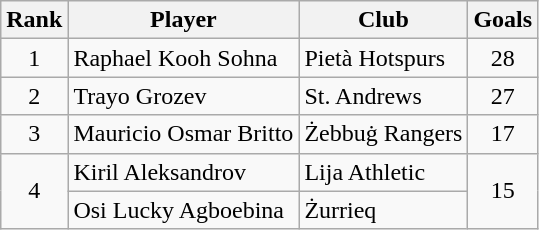<table class="wikitable" style="text-align:center">
<tr>
<th>Rank</th>
<th>Player</th>
<th>Club</th>
<th>Goals</th>
</tr>
<tr>
<td rowspan="1">1</td>
<td align="left"> Raphael Kooh Sohna</td>
<td align="left">Pietà Hotspurs</td>
<td rowspan="1">28</td>
</tr>
<tr>
<td rowspan="1">2</td>
<td align="left"> Trayo Grozev</td>
<td align="left">St. Andrews</td>
<td rowspan="1">27</td>
</tr>
<tr>
<td rowspan="1">3</td>
<td align="left"> Mauricio Osmar Britto</td>
<td align="left">Żebbuġ Rangers</td>
<td rowspan="1">17</td>
</tr>
<tr>
<td rowspan="2">4</td>
<td align="left"> Kiril Aleksandrov</td>
<td align="left">Lija Athletic</td>
<td rowspan="2">15</td>
</tr>
<tr>
<td align="left"> Osi Lucky Agboebina</td>
<td align="left">Żurrieq</td>
</tr>
</table>
